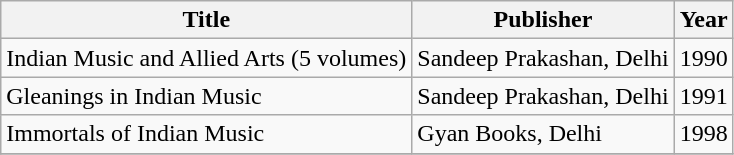<table class="wikitable">
<tr>
<th>Title</th>
<th>Publisher</th>
<th>Year</th>
</tr>
<tr>
<td>Indian Music and Allied Arts (5 volumes)</td>
<td>Sandeep Prakashan, Delhi</td>
<td>1990</td>
</tr>
<tr>
<td>Gleanings in Indian Music</td>
<td>Sandeep Prakashan, Delhi</td>
<td>1991</td>
</tr>
<tr>
<td>Immortals of Indian Music</td>
<td>Gyan Books, Delhi</td>
<td>1998</td>
</tr>
<tr>
</tr>
</table>
